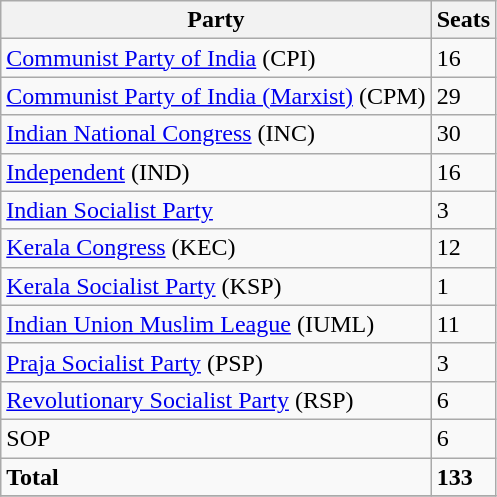<table class="wikitable sortable">
<tr>
<th>Party</th>
<th>Seats</th>
</tr>
<tr>
<td><a href='#'>Communist Party of India</a> (CPI)</td>
<td>16</td>
</tr>
<tr>
<td><a href='#'>Communist Party of India (Marxist)</a> (CPM)</td>
<td>29</td>
</tr>
<tr>
<td><a href='#'>Indian National Congress</a> (INC)</td>
<td>30</td>
</tr>
<tr>
<td><a href='#'>Independent</a> (IND)</td>
<td>16</td>
</tr>
<tr>
<td><a href='#'>Indian Socialist Party</a></td>
<td>3</td>
</tr>
<tr>
<td><a href='#'>Kerala Congress</a> (KEC)</td>
<td>12</td>
</tr>
<tr>
<td><a href='#'>Kerala Socialist Party</a> (KSP)</td>
<td>1</td>
</tr>
<tr>
<td><a href='#'>Indian Union Muslim League</a> (IUML)</td>
<td>11</td>
</tr>
<tr>
<td><a href='#'>Praja Socialist Party</a> (PSP)</td>
<td>3</td>
</tr>
<tr>
<td><a href='#'>Revolutionary Socialist Party</a> (RSP)</td>
<td>6</td>
</tr>
<tr>
<td>SOP</td>
<td>6</td>
</tr>
<tr>
<td><strong>Total</strong></td>
<td><strong>133</strong></td>
</tr>
<tr>
</tr>
</table>
